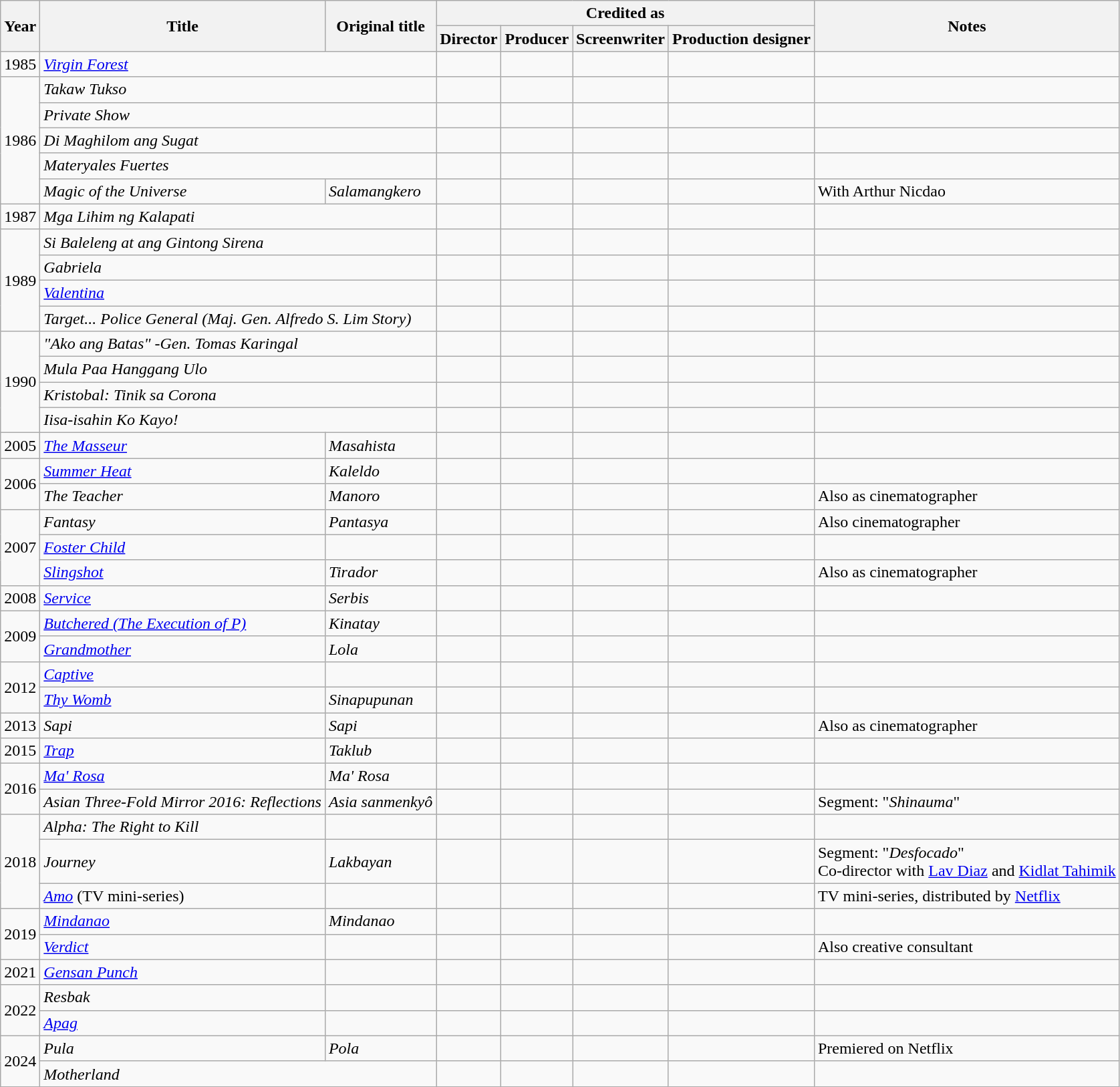<table class="wikitable">
<tr>
<th rowspan="2">Year</th>
<th rowspan="2">Title</th>
<th rowspan="2">Original title</th>
<th colspan="4">Credited as</th>
<th rowspan="2">Notes</th>
</tr>
<tr>
<th scope="col">Director</th>
<th scope="col">Producer</th>
<th scope="col">Screenwriter</th>
<th scope="col">Production designer</th>
</tr>
<tr>
<td>1985</td>
<td colspan="2"><em><a href='#'>Virgin Forest</a></em></td>
<td></td>
<td></td>
<td></td>
<td></td>
<td></td>
</tr>
<tr>
<td rowspan="5">1986</td>
<td colspan="2"><em>Takaw Tukso</em></td>
<td></td>
<td></td>
<td></td>
<td></td>
<td></td>
</tr>
<tr>
<td colspan="2"><em>Private Show</em></td>
<td></td>
<td></td>
<td></td>
<td></td>
<td></td>
</tr>
<tr>
<td colspan="2"><em>Di Maghilom ang Sugat</em></td>
<td></td>
<td></td>
<td></td>
<td></td>
<td></td>
</tr>
<tr>
<td colspan="2"><em>Materyales Fuertes</em></td>
<td></td>
<td></td>
<td></td>
<td></td>
<td></td>
</tr>
<tr>
<td><em>Magic of the Universe</em></td>
<td><em>Salamangkero</em></td>
<td></td>
<td></td>
<td></td>
<td></td>
<td>With Arthur Nicdao</td>
</tr>
<tr>
<td>1987</td>
<td colspan="2"><em>Mga Lihim ng Kalapati</em></td>
<td></td>
<td></td>
<td></td>
<td></td>
<td></td>
</tr>
<tr>
<td rowspan="4">1989</td>
<td colspan="2"><em>Si Baleleng at ang Gintong Sirena</em></td>
<td></td>
<td></td>
<td></td>
<td></td>
<td></td>
</tr>
<tr>
<td colspan="2"><em>Gabriela</em></td>
<td></td>
<td></td>
<td></td>
<td></td>
<td></td>
</tr>
<tr>
<td colspan="2"><em><a href='#'>Valentina</a></em></td>
<td></td>
<td></td>
<td></td>
<td></td>
<td></td>
</tr>
<tr>
<td colspan="2"><em>Target... Police General (Maj. Gen. Alfredo S. Lim Story)</em></td>
<td></td>
<td></td>
<td></td>
<td></td>
<td></td>
</tr>
<tr>
<td rowspan="4">1990</td>
<td colspan="2"><em>"Ako ang Batas" -Gen. Tomas Karingal</em></td>
<td></td>
<td></td>
<td></td>
<td></td>
<td></td>
</tr>
<tr>
<td colspan="2"><em>Mula Paa Hanggang Ulo</em></td>
<td></td>
<td></td>
<td></td>
<td></td>
<td></td>
</tr>
<tr>
<td colspan="2"><em>Kristobal: Tinik sa Corona</em></td>
<td></td>
<td></td>
<td></td>
<td></td>
<td></td>
</tr>
<tr>
<td colspan="2"><em>Iisa-isahin Ko Kayo!</em></td>
<td></td>
<td></td>
<td></td>
<td></td>
<td></td>
</tr>
<tr>
<td>2005</td>
<td><em><a href='#'>The Masseur</a></em></td>
<td><em>Masahista</em></td>
<td></td>
<td></td>
<td></td>
<td></td>
<td></td>
</tr>
<tr>
<td rowspan="2">2006</td>
<td><em><a href='#'>Summer Heat</a></em></td>
<td><em>Kaleldo</em></td>
<td></td>
<td></td>
<td></td>
<td></td>
<td></td>
</tr>
<tr>
<td><em>The Teacher</em></td>
<td><em>Manoro</em></td>
<td></td>
<td></td>
<td></td>
<td></td>
<td>Also as cinematographer</td>
</tr>
<tr>
<td rowspan="3">2007</td>
<td><em>Fantasy</em></td>
<td><em>Pantasya</em></td>
<td></td>
<td></td>
<td></td>
<td></td>
<td>Also cinematographer</td>
</tr>
<tr>
<td><em><a href='#'>Foster Child</a></em></td>
<td></td>
<td></td>
<td></td>
<td></td>
<td></td>
<td></td>
</tr>
<tr>
<td><em><a href='#'>Slingshot</a></em></td>
<td><em>Tirador</em></td>
<td></td>
<td></td>
<td></td>
<td></td>
<td>Also as cinematographer</td>
</tr>
<tr>
<td>2008</td>
<td><em><a href='#'>Service</a></em></td>
<td><em>Serbis</em></td>
<td></td>
<td></td>
<td></td>
<td></td>
<td></td>
</tr>
<tr>
<td rowspan="2">2009</td>
<td><em><a href='#'>Butchered (The Execution of P)</a></em></td>
<td><em>Kinatay</em></td>
<td></td>
<td></td>
<td></td>
<td></td>
<td></td>
</tr>
<tr>
<td><em><a href='#'>Grandmother</a></em></td>
<td><em>Lola</em></td>
<td></td>
<td></td>
<td></td>
<td></td>
<td></td>
</tr>
<tr>
<td rowspan="2">2012</td>
<td><em><a href='#'>Captive</a></em></td>
<td></td>
<td></td>
<td></td>
<td></td>
<td></td>
<td></td>
</tr>
<tr>
<td><em><a href='#'>Thy Womb</a></em></td>
<td><em>Sinapupunan</em></td>
<td></td>
<td></td>
<td></td>
<td></td>
<td></td>
</tr>
<tr>
<td>2013</td>
<td><em>Sapi</em></td>
<td><em>Sapi</em></td>
<td></td>
<td></td>
<td></td>
<td></td>
<td>Also as cinematographer</td>
</tr>
<tr>
<td>2015</td>
<td><em><a href='#'>Trap</a></em></td>
<td><em>Taklub</em></td>
<td></td>
<td></td>
<td></td>
<td></td>
<td></td>
</tr>
<tr>
<td rowspan="2">2016</td>
<td><em><a href='#'>Ma' Rosa</a></em></td>
<td><em>Ma' Rosa</em></td>
<td></td>
<td></td>
<td></td>
<td></td>
<td></td>
</tr>
<tr>
<td><em>Asian Three-Fold Mirror 2016: Reflections</em></td>
<td><em>Asia sanmenkyô</em></td>
<td></td>
<td></td>
<td></td>
<td></td>
<td>Segment: "<em>Shinauma</em>"</td>
</tr>
<tr>
<td rowspan="3">2018</td>
<td><em>Alpha: The Right to Kill</em></td>
<td></td>
<td></td>
<td></td>
<td></td>
<td></td>
<td></td>
</tr>
<tr>
<td><em>Journey</em></td>
<td><em>Lakbayan</em></td>
<td></td>
<td></td>
<td></td>
<td></td>
<td>Segment: "<em>Desfocado</em>"<br>Co-director with <a href='#'>Lav Diaz</a> and <a href='#'>Kidlat Tahimik</a></td>
</tr>
<tr>
<td><em><a href='#'>Amo</a></em> (TV mini-series)</td>
<td></td>
<td></td>
<td></td>
<td></td>
<td></td>
<td>TV mini-series, distributed by <a href='#'>Netflix</a> </td>
</tr>
<tr>
<td rowspan="2">2019</td>
<td><em><a href='#'>Mindanao</a></em></td>
<td><em>Mindanao</em></td>
<td></td>
<td></td>
<td></td>
<td></td>
<td></td>
</tr>
<tr>
<td><em><a href='#'>Verdict</a></em></td>
<td></td>
<td></td>
<td></td>
<td></td>
<td></td>
<td>Also creative consultant</td>
</tr>
<tr>
<td>2021</td>
<td><em><a href='#'>Gensan Punch</a></em></td>
<td></td>
<td></td>
<td></td>
<td></td>
<td></td>
<td></td>
</tr>
<tr>
<td rowspan="2">2022</td>
<td><em>Resbak</em></td>
<td></td>
<td></td>
<td></td>
<td></td>
<td></td>
<td></td>
</tr>
<tr>
<td><em><a href='#'>Apag</a></em></td>
<td></td>
<td></td>
<td></td>
<td></td>
<td></td>
<td></td>
</tr>
<tr>
<td rowspan="2">2024</td>
<td><em>Pula</em></td>
<td><em>Pola</em></td>
<td></td>
<td></td>
<td></td>
<td></td>
<td>Premiered on Netflix</td>
</tr>
<tr>
<td colspan="2"><em>Motherland</em></td>
<td></td>
<td></td>
<td></td>
<td></td>
<td></td>
</tr>
</table>
